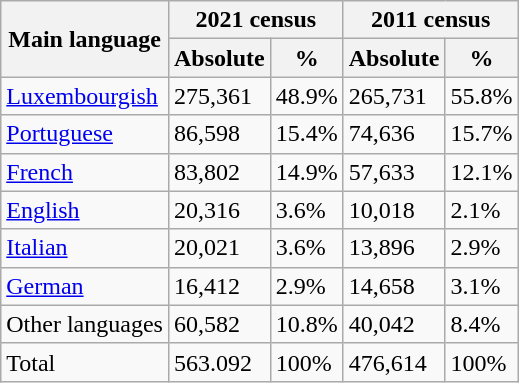<table class="wikitable">
<tr>
<th rowspan="2">Main language</th>
<th colspan="2">2021 census</th>
<th colspan="2">2011 census</th>
</tr>
<tr>
<th>Absolute</th>
<th>%</th>
<th>Absolute</th>
<th>%</th>
</tr>
<tr>
<td><a href='#'>Luxembourgish</a></td>
<td>275,361</td>
<td>48.9%</td>
<td>265,731</td>
<td>55.8%</td>
</tr>
<tr>
<td><a href='#'>Portuguese</a></td>
<td>86,598</td>
<td>15.4%</td>
<td>74,636</td>
<td>15.7%</td>
</tr>
<tr>
<td><a href='#'>French</a></td>
<td>83,802</td>
<td>14.9%</td>
<td>57,633</td>
<td>12.1%</td>
</tr>
<tr>
<td><a href='#'>English</a></td>
<td>20,316</td>
<td>3.6%</td>
<td>10,018</td>
<td>2.1%</td>
</tr>
<tr>
<td><a href='#'>Italian</a></td>
<td>20,021</td>
<td>3.6%</td>
<td>13,896</td>
<td>2.9%</td>
</tr>
<tr>
<td><a href='#'>German</a></td>
<td>16,412</td>
<td>2.9%</td>
<td>14,658</td>
<td>3.1%</td>
</tr>
<tr>
<td>Other languages</td>
<td>60,582</td>
<td>10.8%</td>
<td>40,042</td>
<td>8.4%</td>
</tr>
<tr>
<td>Total</td>
<td>563.092</td>
<td>100%</td>
<td>476,614</td>
<td>100%</td>
</tr>
</table>
